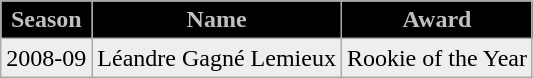<table class="wikitable">
<tr align="center" style="color: #C0C0C0" bgcolor="#000000">
<td><strong>Season</strong></td>
<td><strong> Name </strong></td>
<td><strong> Award </strong></td>
</tr>
<tr align="left" bgcolor="#eeeeee">
<td>2008-09</td>
<td>Léandre Gagné Lemieux</td>
<td>Rookie of the Year</td>
</tr>
</table>
